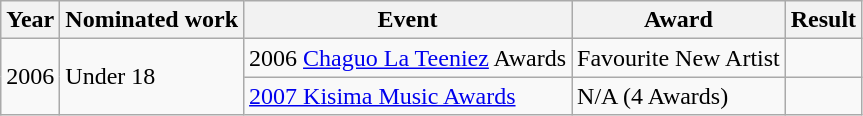<table class="wikitable">
<tr>
<th style="text-align:center;">Year</th>
<th style="text-align:center;">Nominated work</th>
<th style="text-align:center;">Event</th>
<th style="text-align:center;">Award</th>
<th style="text-align:center;">Result</th>
</tr>
<tr>
<td rowspan="2">2006</td>
<td rowspan="2">Under 18</td>
<td>2006 <a href='#'>Chaguo La Teeniez</a> Awards</td>
<td>Favourite New Artist</td>
<td></td>
</tr>
<tr>
<td><a href='#'>2007 Kisima Music Awards</a></td>
<td>N/A (4 Awards)</td>
<td></td>
</tr>
</table>
